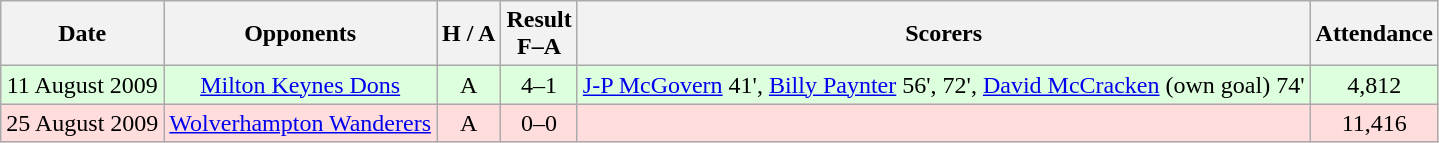<table class="wikitable" style="text-align:center">
<tr>
<th>Date</th>
<th>Opponents</th>
<th>H / A</th>
<th>Result<br>F–A</th>
<th>Scorers</th>
<th>Attendance</th>
</tr>
<tr bgcolor="#ddffdd">
<td>11 August 2009</td>
<td><a href='#'>Milton Keynes Dons</a></td>
<td>A</td>
<td>4–1</td>
<td><a href='#'>J-P McGovern</a> 41', <a href='#'>Billy Paynter</a> 56', 72', <a href='#'>David McCracken</a> (own goal) 74'</td>
<td>4,812</td>
</tr>
<tr bgcolor="#ffdddd">
<td>25 August 2009</td>
<td><a href='#'>Wolverhampton Wanderers</a></td>
<td>A</td>
<td>0–0</td>
<td></td>
<td>11,416</td>
</tr>
</table>
